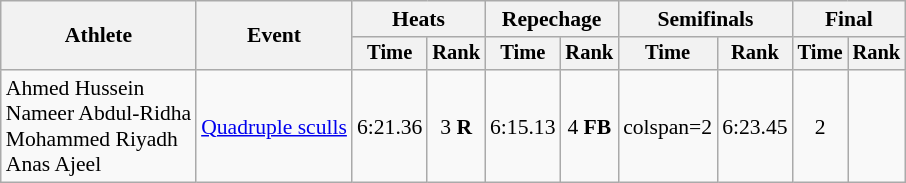<table class="wikitable" style="font-size:90%">
<tr>
<th rowspan="2">Athlete</th>
<th rowspan="2">Event</th>
<th colspan="2">Heats</th>
<th colspan="2">Repechage</th>
<th colspan="2">Semifinals</th>
<th colspan="2">Final</th>
</tr>
<tr style="font-size:95%">
<th>Time</th>
<th>Rank</th>
<th>Time</th>
<th>Rank</th>
<th>Time</th>
<th>Rank</th>
<th>Time</th>
<th>Rank</th>
</tr>
<tr align=center>
<td align=left>Ahmed Hussein<br>Nameer Abdul-Ridha<br>Mohammed Riyadh<br>Anas Ajeel</td>
<td align=left><a href='#'>Quadruple sculls</a></td>
<td>6:21.36</td>
<td>3 <strong>R</strong></td>
<td>6:15.13</td>
<td>4 <strong>FB</strong></td>
<td>colspan=2 </td>
<td>6:23.45</td>
<td>2</td>
</tr>
</table>
